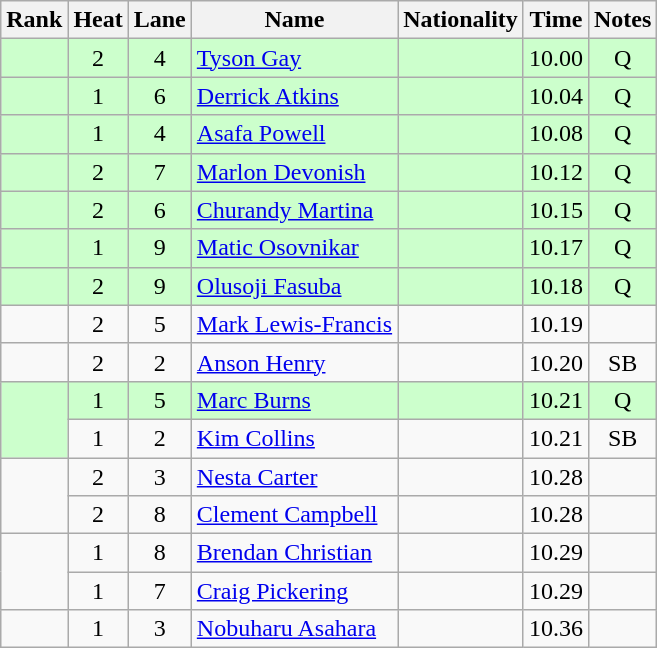<table class="wikitable sortable" style="text-align:center" style="text-align:center">
<tr>
<th>Rank</th>
<th>Heat</th>
<th>Lane</th>
<th>Name</th>
<th>Nationality</th>
<th>Time</th>
<th>Notes</th>
</tr>
<tr bgcolor=ccffcc>
<td></td>
<td>2</td>
<td>4</td>
<td align=left><a href='#'>Tyson Gay</a></td>
<td align=left></td>
<td>10.00</td>
<td>Q</td>
</tr>
<tr bgcolor=ccffcc>
<td></td>
<td>1</td>
<td>6</td>
<td align=left><a href='#'>Derrick Atkins</a></td>
<td align=left></td>
<td>10.04</td>
<td>Q</td>
</tr>
<tr bgcolor=ccffcc>
<td></td>
<td>1</td>
<td>4</td>
<td align=left><a href='#'>Asafa Powell</a></td>
<td align=left></td>
<td>10.08</td>
<td>Q</td>
</tr>
<tr bgcolor=ccffcc>
<td></td>
<td>2</td>
<td>7</td>
<td align=left><a href='#'>Marlon Devonish</a></td>
<td align=left></td>
<td>10.12</td>
<td>Q</td>
</tr>
<tr bgcolor=ccffcc>
<td></td>
<td>2</td>
<td>6</td>
<td align=left><a href='#'>Churandy Martina</a></td>
<td align=left></td>
<td>10.15</td>
<td>Q</td>
</tr>
<tr bgcolor=ccffcc>
<td></td>
<td>1</td>
<td>9</td>
<td align=left><a href='#'>Matic Osovnikar</a></td>
<td align=left></td>
<td>10.17</td>
<td>Q</td>
</tr>
<tr bgcolor=ccffcc>
<td></td>
<td>2</td>
<td>9</td>
<td align=left><a href='#'>Olusoji Fasuba</a></td>
<td align=left></td>
<td>10.18</td>
<td>Q</td>
</tr>
<tr>
<td></td>
<td>2</td>
<td>5</td>
<td align=left><a href='#'>Mark Lewis-Francis</a></td>
<td align=left></td>
<td>10.19</td>
<td></td>
</tr>
<tr>
<td></td>
<td>2</td>
<td>2</td>
<td align=left><a href='#'>Anson Henry</a></td>
<td align=left></td>
<td>10.20</td>
<td>SB</td>
</tr>
<tr bgcolor=ccffcc>
<td rowspan="2"></td>
<td>1</td>
<td>5</td>
<td align=left><a href='#'>Marc Burns</a></td>
<td align=left></td>
<td>10.21</td>
<td>Q</td>
</tr>
<tr>
<td>1</td>
<td>2</td>
<td align=left><a href='#'>Kim Collins</a></td>
<td align=left></td>
<td>10.21</td>
<td>SB</td>
</tr>
<tr>
<td rowspan="2"></td>
<td>2</td>
<td>3</td>
<td align=left><a href='#'>Nesta Carter</a></td>
<td align=left></td>
<td>10.28</td>
<td></td>
</tr>
<tr>
<td>2</td>
<td>8</td>
<td align=left><a href='#'>Clement Campbell</a></td>
<td align=left></td>
<td>10.28</td>
<td></td>
</tr>
<tr>
<td rowspan="2"></td>
<td>1</td>
<td>8</td>
<td align=left><a href='#'>Brendan Christian</a></td>
<td align=left></td>
<td>10.29</td>
<td></td>
</tr>
<tr>
<td>1</td>
<td>7</td>
<td align=left><a href='#'>Craig Pickering</a></td>
<td align=left></td>
<td>10.29</td>
<td></td>
</tr>
<tr>
<td></td>
<td>1</td>
<td>3</td>
<td align=left><a href='#'>Nobuharu Asahara</a></td>
<td align=left></td>
<td>10.36</td>
<td></td>
</tr>
</table>
